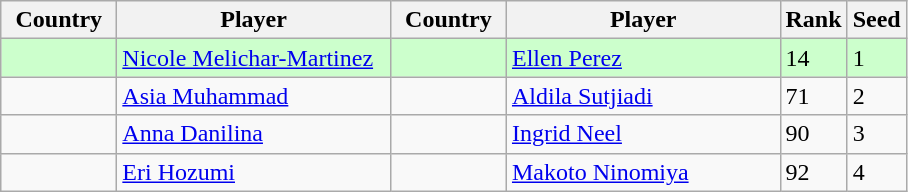<table class="wikitable">
<tr>
<th width="70">Country</th>
<th width="175">Player</th>
<th width="70">Country</th>
<th width="175">Player</th>
<th>Rank</th>
<th>Seed</th>
</tr>
<tr bgcolor=#cfc>
<td></td>
<td><a href='#'>Nicole Melichar-Martinez</a></td>
<td></td>
<td><a href='#'>Ellen Perez</a></td>
<td>14</td>
<td>1</td>
</tr>
<tr>
<td></td>
<td><a href='#'>Asia Muhammad</a></td>
<td></td>
<td><a href='#'>Aldila Sutjiadi</a></td>
<td>71</td>
<td>2</td>
</tr>
<tr>
<td></td>
<td><a href='#'>Anna Danilina</a></td>
<td></td>
<td><a href='#'>Ingrid Neel</a></td>
<td>90</td>
<td>3</td>
</tr>
<tr>
<td></td>
<td><a href='#'>Eri Hozumi</a></td>
<td></td>
<td><a href='#'>Makoto Ninomiya</a></td>
<td>92</td>
<td>4</td>
</tr>
</table>
